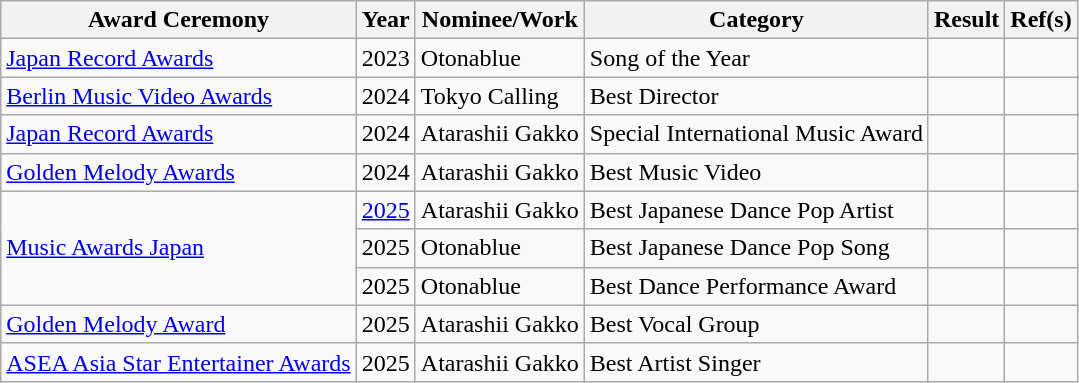<table class="wikitable">
<tr>
<th>Award Ceremony</th>
<th>Year</th>
<th>Nominee/Work</th>
<th>Category</th>
<th>Result</th>
<th>Ref(s)</th>
</tr>
<tr>
<td><a href='#'>Japan Record Awards</a></td>
<td>2023</td>
<td>Otonablue</td>
<td>Song of the Year</td>
<td></td>
<td></td>
</tr>
<tr>
<td><a href='#'>Berlin Music Video Awards</a></td>
<td>2024</td>
<td>Tokyo Calling</td>
<td>Best Director</td>
<td></td>
<td></td>
</tr>
<tr>
<td><a href='#'>Japan Record Awards</a></td>
<td>2024</td>
<td>Atarashii Gakko</td>
<td>Special International Music Award</td>
<td></td>
<td></td>
</tr>
<tr>
<td><a href='#'>Golden Melody Awards</a></td>
<td>2024</td>
<td>Atarashii Gakko</td>
<td>Best Music Video</td>
<td></td>
<td></td>
</tr>
<tr>
<td rowspan="3"><a href='#'>Music Awards Japan</a></td>
<td><a href='#'>2025</a></td>
<td>Atarashii Gakko</td>
<td>Best Japanese Dance Pop Artist</td>
<td></td>
<td></td>
</tr>
<tr>
<td>2025</td>
<td>Otonablue</td>
<td>Best Japanese Dance Pop Song</td>
<td></td>
<td></td>
</tr>
<tr>
<td>2025</td>
<td>Otonablue</td>
<td>Best Dance Performance Award</td>
<td></td>
<td></td>
</tr>
<tr>
<td><a href='#'>Golden Melody Award</a></td>
<td>2025</td>
<td>Atarashii Gakko</td>
<td>Best Vocal Group</td>
<td></td>
<td></td>
</tr>
<tr>
<td><a href='#'>ASEA Asia Star Entertainer Awards</a></td>
<td>2025</td>
<td>Atarashii Gakko</td>
<td>Best Artist Singer</td>
<td></td>
<td></td>
</tr>
</table>
